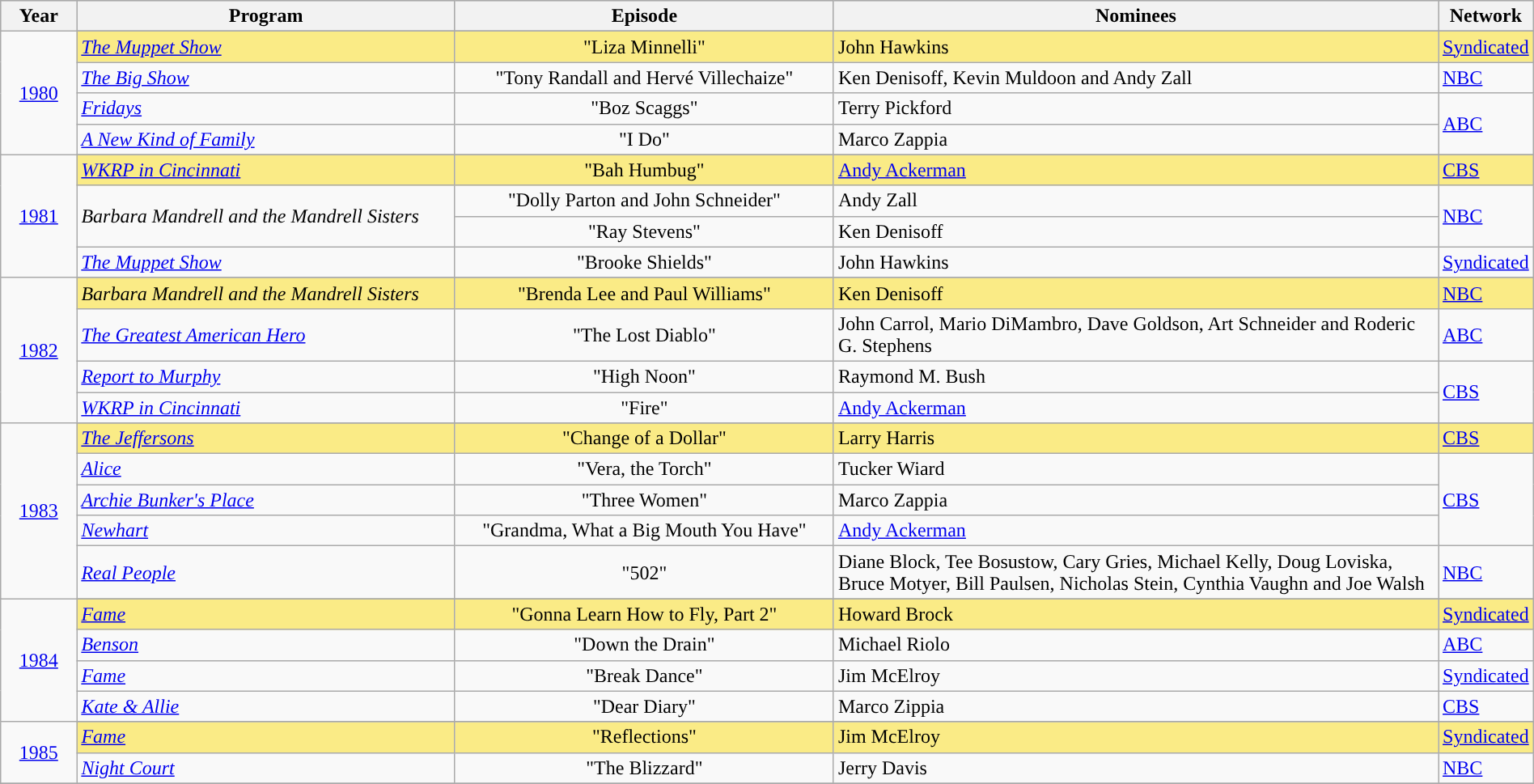<table class="wikitable" style="width:100%">
<tr style="background:#bebebe;">
<th style="width:5%;">Year</th>
<th style="width:25%;">Program</th>
<th style="width:25%;">Episode</th>
<th style="width:40%;">Nominees</th>
<th style="width:5%;">Network</th>
</tr>
<tr>
<td rowspan=5 style="text-align:center;"><a href='#'>1980</a><br></td>
</tr>
<tr style="background:#FAEB86;">
<td><em><a href='#'>The Muppet Show</a></em></td>
<td align=center>"Liza Minnelli"</td>
<td>John Hawkins</td>
<td><a href='#'>Syndicated</a></td>
</tr>
<tr>
<td><em><a href='#'>The Big Show</a></em></td>
<td align=center>"Tony Randall and Hervé Villechaize"</td>
<td>Ken Denisoff, Kevin Muldoon and Andy Zall</td>
<td><a href='#'>NBC</a></td>
</tr>
<tr>
<td><em><a href='#'>Fridays</a></em></td>
<td align=center>"Boz Scaggs"</td>
<td>Terry Pickford</td>
<td rowspan=2><a href='#'>ABC</a></td>
</tr>
<tr>
<td><em><a href='#'>A New Kind of Family</a></em></td>
<td align=center>"I Do"</td>
<td>Marco Zappia</td>
</tr>
<tr>
<td rowspan=5 style="text-align:center;"><a href='#'>1981</a><br></td>
</tr>
<tr style="background:#FAEB86;">
<td><em><a href='#'>WKRP in Cincinnati</a></em></td>
<td align=center>"Bah Humbug"</td>
<td><a href='#'>Andy Ackerman</a></td>
<td><a href='#'>CBS</a></td>
</tr>
<tr>
<td rowspan=2><em>Barbara Mandrell and the Mandrell Sisters</em></td>
<td align=center>"Dolly Parton and John Schneider"</td>
<td>Andy Zall</td>
<td rowspan=2><a href='#'>NBC</a></td>
</tr>
<tr>
<td align=center>"Ray Stevens"</td>
<td>Ken Denisoff</td>
</tr>
<tr>
<td><em><a href='#'>The Muppet Show</a></em></td>
<td align=center>"Brooke Shields"</td>
<td>John Hawkins</td>
<td><a href='#'>Syndicated</a></td>
</tr>
<tr>
<td rowspan=5 style="text-align:center;"><a href='#'>1982</a><br></td>
</tr>
<tr style="background:#FAEB86;">
<td><em>Barbara Mandrell and the Mandrell Sisters</em></td>
<td align=center>"Brenda Lee and Paul Williams"</td>
<td>Ken Denisoff</td>
<td><a href='#'>NBC</a></td>
</tr>
<tr>
<td><em><a href='#'>The Greatest American Hero</a></em></td>
<td align=center>"The Lost Diablo"</td>
<td>John Carrol, Mario DiMambro, Dave Goldson, Art Schneider and Roderic G. Stephens</td>
<td><a href='#'>ABC</a></td>
</tr>
<tr>
<td><em><a href='#'>Report to Murphy</a></em></td>
<td align=center>"High Noon"</td>
<td>Raymond M. Bush</td>
<td rowspan=2><a href='#'>CBS</a></td>
</tr>
<tr>
<td><em><a href='#'>WKRP in Cincinnati</a></em></td>
<td align=center>"Fire"</td>
<td><a href='#'>Andy Ackerman</a></td>
</tr>
<tr>
<td rowspan=6 style="text-align:center;"><a href='#'>1983</a><br></td>
</tr>
<tr style="background:#FAEB86;">
<td><em><a href='#'>The Jeffersons</a></em></td>
<td align=center>"Change of a Dollar"</td>
<td>Larry Harris</td>
<td><a href='#'>CBS</a></td>
</tr>
<tr>
<td><em><a href='#'>Alice</a></em></td>
<td align=center>"Vera, the Torch"</td>
<td>Tucker Wiard</td>
<td rowspan=3><a href='#'>CBS</a></td>
</tr>
<tr>
<td><em><a href='#'>Archie Bunker's Place</a></em></td>
<td align=center>"Three Women"</td>
<td>Marco Zappia</td>
</tr>
<tr>
<td><em><a href='#'>Newhart</a></em></td>
<td align=center>"Grandma, What a Big Mouth You Have"</td>
<td><a href='#'>Andy Ackerman</a></td>
</tr>
<tr>
<td><em><a href='#'>Real People</a></em></td>
<td align=center>"502"</td>
<td>Diane Block, Tee Bosustow, Cary Gries, Michael Kelly, Doug Loviska, Bruce Motyer, Bill Paulsen, Nicholas Stein, Cynthia Vaughn and Joe Walsh</td>
<td><a href='#'>NBC</a></td>
</tr>
<tr>
<td rowspan=5 style="text-align:center;"><a href='#'>1984</a><br></td>
</tr>
<tr style="background:#FAEB86;">
<td><em><a href='#'>Fame</a></em></td>
<td align=center>"Gonna Learn How to Fly, Part 2"</td>
<td>Howard Brock</td>
<td><a href='#'>Syndicated</a></td>
</tr>
<tr>
<td><em><a href='#'>Benson</a></em></td>
<td align=center>"Down the Drain"</td>
<td>Michael Riolo</td>
<td><a href='#'>ABC</a></td>
</tr>
<tr>
<td><em><a href='#'>Fame</a></em></td>
<td align=center>"Break Dance"</td>
<td>Jim McElroy</td>
<td><a href='#'>Syndicated</a></td>
</tr>
<tr>
<td><em><a href='#'>Kate & Allie</a></em></td>
<td align=center>"Dear Diary"</td>
<td>Marco Zippia</td>
<td><a href='#'>CBS</a></td>
</tr>
<tr>
<td rowspan=3 style="text-align:center;"><a href='#'>1985</a><br></td>
</tr>
<tr style="background:#FAEB86;">
<td><em><a href='#'>Fame</a></em></td>
<td align=center>"Reflections"</td>
<td>Jim McElroy</td>
<td><a href='#'>Syndicated</a></td>
</tr>
<tr>
<td><em><a href='#'>Night Court</a></em></td>
<td align=center>"The Blizzard"</td>
<td>Jerry Davis</td>
<td><a href='#'>NBC</a></td>
</tr>
<tr>
</tr>
</table>
